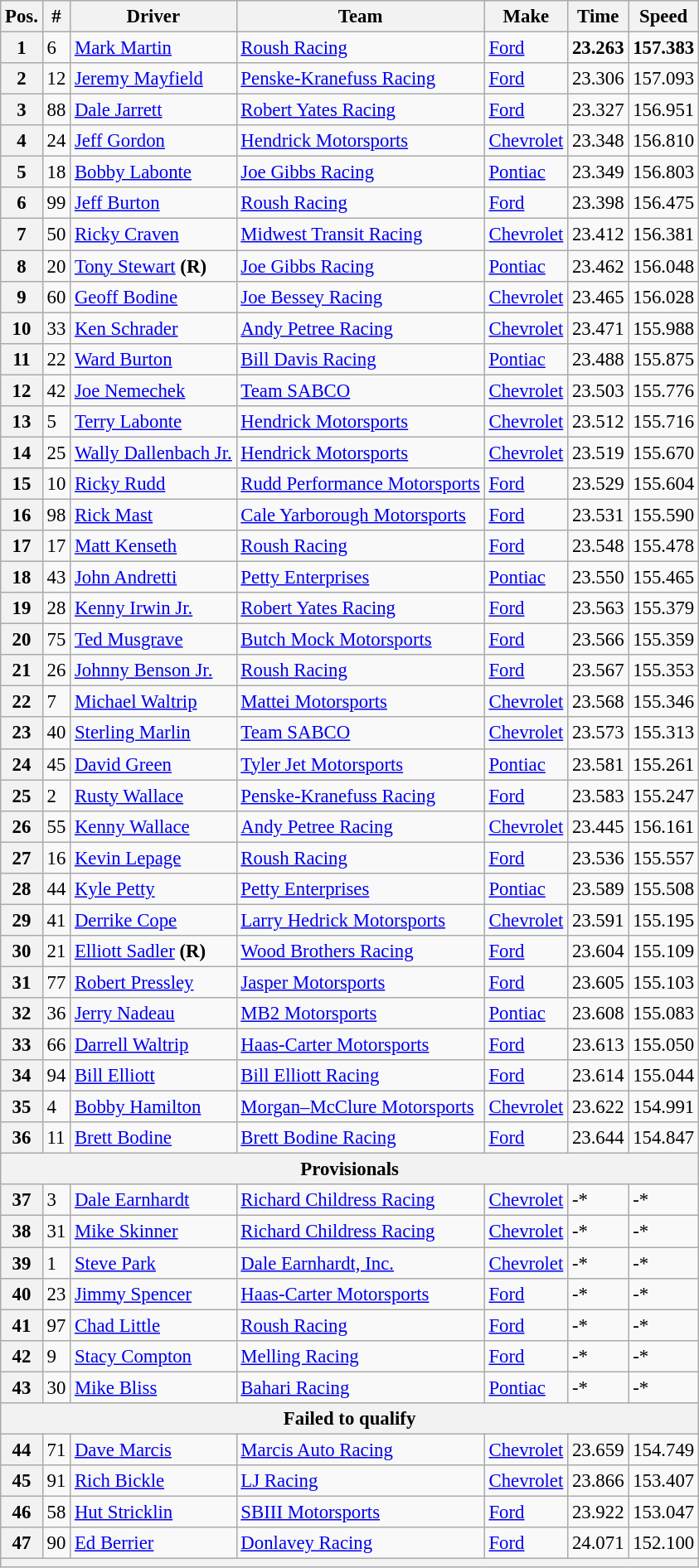<table class="wikitable" style="font-size:95%">
<tr>
<th>Pos.</th>
<th>#</th>
<th>Driver</th>
<th>Team</th>
<th>Make</th>
<th>Time</th>
<th>Speed</th>
</tr>
<tr>
<th>1</th>
<td>6</td>
<td><a href='#'>Mark Martin</a></td>
<td><a href='#'>Roush Racing</a></td>
<td><a href='#'>Ford</a></td>
<td><strong>23.263</strong></td>
<td><strong>157.383</strong></td>
</tr>
<tr>
<th>2</th>
<td>12</td>
<td><a href='#'>Jeremy Mayfield</a></td>
<td><a href='#'>Penske-Kranefuss Racing</a></td>
<td><a href='#'>Ford</a></td>
<td>23.306</td>
<td>157.093</td>
</tr>
<tr>
<th>3</th>
<td>88</td>
<td><a href='#'>Dale Jarrett</a></td>
<td><a href='#'>Robert Yates Racing</a></td>
<td><a href='#'>Ford</a></td>
<td>23.327</td>
<td>156.951</td>
</tr>
<tr>
<th>4</th>
<td>24</td>
<td><a href='#'>Jeff Gordon</a></td>
<td><a href='#'>Hendrick Motorsports</a></td>
<td><a href='#'>Chevrolet</a></td>
<td>23.348</td>
<td>156.810</td>
</tr>
<tr>
<th>5</th>
<td>18</td>
<td><a href='#'>Bobby Labonte</a></td>
<td><a href='#'>Joe Gibbs Racing</a></td>
<td><a href='#'>Pontiac</a></td>
<td>23.349</td>
<td>156.803</td>
</tr>
<tr>
<th>6</th>
<td>99</td>
<td><a href='#'>Jeff Burton</a></td>
<td><a href='#'>Roush Racing</a></td>
<td><a href='#'>Ford</a></td>
<td>23.398</td>
<td>156.475</td>
</tr>
<tr>
<th>7</th>
<td>50</td>
<td><a href='#'>Ricky Craven</a></td>
<td><a href='#'>Midwest Transit Racing</a></td>
<td><a href='#'>Chevrolet</a></td>
<td>23.412</td>
<td>156.381</td>
</tr>
<tr>
<th>8</th>
<td>20</td>
<td><a href='#'>Tony Stewart</a> <strong>(R)</strong></td>
<td><a href='#'>Joe Gibbs Racing</a></td>
<td><a href='#'>Pontiac</a></td>
<td>23.462</td>
<td>156.048</td>
</tr>
<tr>
<th>9</th>
<td>60</td>
<td><a href='#'>Geoff Bodine</a></td>
<td><a href='#'>Joe Bessey Racing</a></td>
<td><a href='#'>Chevrolet</a></td>
<td>23.465</td>
<td>156.028</td>
</tr>
<tr>
<th>10</th>
<td>33</td>
<td><a href='#'>Ken Schrader</a></td>
<td><a href='#'>Andy Petree Racing</a></td>
<td><a href='#'>Chevrolet</a></td>
<td>23.471</td>
<td>155.988</td>
</tr>
<tr>
<th>11</th>
<td>22</td>
<td><a href='#'>Ward Burton</a></td>
<td><a href='#'>Bill Davis Racing</a></td>
<td><a href='#'>Pontiac</a></td>
<td>23.488</td>
<td>155.875</td>
</tr>
<tr>
<th>12</th>
<td>42</td>
<td><a href='#'>Joe Nemechek</a></td>
<td><a href='#'>Team SABCO</a></td>
<td><a href='#'>Chevrolet</a></td>
<td>23.503</td>
<td>155.776</td>
</tr>
<tr>
<th>13</th>
<td>5</td>
<td><a href='#'>Terry Labonte</a></td>
<td><a href='#'>Hendrick Motorsports</a></td>
<td><a href='#'>Chevrolet</a></td>
<td>23.512</td>
<td>155.716</td>
</tr>
<tr>
<th>14</th>
<td>25</td>
<td><a href='#'>Wally Dallenbach Jr.</a></td>
<td><a href='#'>Hendrick Motorsports</a></td>
<td><a href='#'>Chevrolet</a></td>
<td>23.519</td>
<td>155.670</td>
</tr>
<tr>
<th>15</th>
<td>10</td>
<td><a href='#'>Ricky Rudd</a></td>
<td><a href='#'>Rudd Performance Motorsports</a></td>
<td><a href='#'>Ford</a></td>
<td>23.529</td>
<td>155.604</td>
</tr>
<tr>
<th>16</th>
<td>98</td>
<td><a href='#'>Rick Mast</a></td>
<td><a href='#'>Cale Yarborough Motorsports</a></td>
<td><a href='#'>Ford</a></td>
<td>23.531</td>
<td>155.590</td>
</tr>
<tr>
<th>17</th>
<td>17</td>
<td><a href='#'>Matt Kenseth</a></td>
<td><a href='#'>Roush Racing</a></td>
<td><a href='#'>Ford</a></td>
<td>23.548</td>
<td>155.478</td>
</tr>
<tr>
<th>18</th>
<td>43</td>
<td><a href='#'>John Andretti</a></td>
<td><a href='#'>Petty Enterprises</a></td>
<td><a href='#'>Pontiac</a></td>
<td>23.550</td>
<td>155.465</td>
</tr>
<tr>
<th>19</th>
<td>28</td>
<td><a href='#'>Kenny Irwin Jr.</a></td>
<td><a href='#'>Robert Yates Racing</a></td>
<td><a href='#'>Ford</a></td>
<td>23.563</td>
<td>155.379</td>
</tr>
<tr>
<th>20</th>
<td>75</td>
<td><a href='#'>Ted Musgrave</a></td>
<td><a href='#'>Butch Mock Motorsports</a></td>
<td><a href='#'>Ford</a></td>
<td>23.566</td>
<td>155.359</td>
</tr>
<tr>
<th>21</th>
<td>26</td>
<td><a href='#'>Johnny Benson Jr.</a></td>
<td><a href='#'>Roush Racing</a></td>
<td><a href='#'>Ford</a></td>
<td>23.567</td>
<td>155.353</td>
</tr>
<tr>
<th>22</th>
<td>7</td>
<td><a href='#'>Michael Waltrip</a></td>
<td><a href='#'>Mattei Motorsports</a></td>
<td><a href='#'>Chevrolet</a></td>
<td>23.568</td>
<td>155.346</td>
</tr>
<tr>
<th>23</th>
<td>40</td>
<td><a href='#'>Sterling Marlin</a></td>
<td><a href='#'>Team SABCO</a></td>
<td><a href='#'>Chevrolet</a></td>
<td>23.573</td>
<td>155.313</td>
</tr>
<tr>
<th>24</th>
<td>45</td>
<td><a href='#'>David Green</a></td>
<td><a href='#'>Tyler Jet Motorsports</a></td>
<td><a href='#'>Pontiac</a></td>
<td>23.581</td>
<td>155.261</td>
</tr>
<tr>
<th>25</th>
<td>2</td>
<td><a href='#'>Rusty Wallace</a></td>
<td><a href='#'>Penske-Kranefuss Racing</a></td>
<td><a href='#'>Ford</a></td>
<td>23.583</td>
<td>155.247</td>
</tr>
<tr>
<th>26</th>
<td>55</td>
<td><a href='#'>Kenny Wallace</a></td>
<td><a href='#'>Andy Petree Racing</a></td>
<td><a href='#'>Chevrolet</a></td>
<td>23.445</td>
<td>156.161</td>
</tr>
<tr>
<th>27</th>
<td>16</td>
<td><a href='#'>Kevin Lepage</a></td>
<td><a href='#'>Roush Racing</a></td>
<td><a href='#'>Ford</a></td>
<td>23.536</td>
<td>155.557</td>
</tr>
<tr>
<th>28</th>
<td>44</td>
<td><a href='#'>Kyle Petty</a></td>
<td><a href='#'>Petty Enterprises</a></td>
<td><a href='#'>Pontiac</a></td>
<td>23.589</td>
<td>155.508</td>
</tr>
<tr>
<th>29</th>
<td>41</td>
<td><a href='#'>Derrike Cope</a></td>
<td><a href='#'>Larry Hedrick Motorsports</a></td>
<td><a href='#'>Chevrolet</a></td>
<td>23.591</td>
<td>155.195</td>
</tr>
<tr>
<th>30</th>
<td>21</td>
<td><a href='#'>Elliott Sadler</a> <strong>(R)</strong></td>
<td><a href='#'>Wood Brothers Racing</a></td>
<td><a href='#'>Ford</a></td>
<td>23.604</td>
<td>155.109</td>
</tr>
<tr>
<th>31</th>
<td>77</td>
<td><a href='#'>Robert Pressley</a></td>
<td><a href='#'>Jasper Motorsports</a></td>
<td><a href='#'>Ford</a></td>
<td>23.605</td>
<td>155.103</td>
</tr>
<tr>
<th>32</th>
<td>36</td>
<td><a href='#'>Jerry Nadeau</a></td>
<td><a href='#'>MB2 Motorsports</a></td>
<td><a href='#'>Pontiac</a></td>
<td>23.608</td>
<td>155.083</td>
</tr>
<tr>
<th>33</th>
<td>66</td>
<td><a href='#'>Darrell Waltrip</a></td>
<td><a href='#'>Haas-Carter Motorsports</a></td>
<td><a href='#'>Ford</a></td>
<td>23.613</td>
<td>155.050</td>
</tr>
<tr>
<th>34</th>
<td>94</td>
<td><a href='#'>Bill Elliott</a></td>
<td><a href='#'>Bill Elliott Racing</a></td>
<td><a href='#'>Ford</a></td>
<td>23.614</td>
<td>155.044</td>
</tr>
<tr>
<th>35</th>
<td>4</td>
<td><a href='#'>Bobby Hamilton</a></td>
<td><a href='#'>Morgan–McClure Motorsports</a></td>
<td><a href='#'>Chevrolet</a></td>
<td>23.622</td>
<td>154.991</td>
</tr>
<tr>
<th>36</th>
<td>11</td>
<td><a href='#'>Brett Bodine</a></td>
<td><a href='#'>Brett Bodine Racing</a></td>
<td><a href='#'>Ford</a></td>
<td>23.644</td>
<td>154.847</td>
</tr>
<tr>
<th colspan="7">Provisionals</th>
</tr>
<tr>
<th>37</th>
<td>3</td>
<td><a href='#'>Dale Earnhardt</a></td>
<td><a href='#'>Richard Childress Racing</a></td>
<td><a href='#'>Chevrolet</a></td>
<td>-*</td>
<td>-*</td>
</tr>
<tr>
<th>38</th>
<td>31</td>
<td><a href='#'>Mike Skinner</a></td>
<td><a href='#'>Richard Childress Racing</a></td>
<td><a href='#'>Chevrolet</a></td>
<td>-*</td>
<td>-*</td>
</tr>
<tr>
<th>39</th>
<td>1</td>
<td><a href='#'>Steve Park</a></td>
<td><a href='#'>Dale Earnhardt, Inc.</a></td>
<td><a href='#'>Chevrolet</a></td>
<td>-*</td>
<td>-*</td>
</tr>
<tr>
<th>40</th>
<td>23</td>
<td><a href='#'>Jimmy Spencer</a></td>
<td><a href='#'>Haas-Carter Motorsports</a></td>
<td><a href='#'>Ford</a></td>
<td>-*</td>
<td>-*</td>
</tr>
<tr>
<th>41</th>
<td>97</td>
<td><a href='#'>Chad Little</a></td>
<td><a href='#'>Roush Racing</a></td>
<td><a href='#'>Ford</a></td>
<td>-*</td>
<td>-*</td>
</tr>
<tr>
<th>42</th>
<td>9</td>
<td><a href='#'>Stacy Compton</a></td>
<td><a href='#'>Melling Racing</a></td>
<td><a href='#'>Ford</a></td>
<td>-*</td>
<td>-*</td>
</tr>
<tr>
<th>43</th>
<td>30</td>
<td><a href='#'>Mike Bliss</a></td>
<td><a href='#'>Bahari Racing</a></td>
<td><a href='#'>Pontiac</a></td>
<td>-*</td>
<td>-*</td>
</tr>
<tr>
<th colspan="7">Failed to qualify</th>
</tr>
<tr>
<th>44</th>
<td>71</td>
<td><a href='#'>Dave Marcis</a></td>
<td><a href='#'>Marcis Auto Racing</a></td>
<td><a href='#'>Chevrolet</a></td>
<td>23.659</td>
<td>154.749</td>
</tr>
<tr>
<th>45</th>
<td>91</td>
<td><a href='#'>Rich Bickle</a></td>
<td><a href='#'>LJ Racing</a></td>
<td><a href='#'>Chevrolet</a></td>
<td>23.866</td>
<td>153.407</td>
</tr>
<tr>
<th>46</th>
<td>58</td>
<td><a href='#'>Hut Stricklin</a></td>
<td><a href='#'>SBIII Motorsports</a></td>
<td><a href='#'>Ford</a></td>
<td>23.922</td>
<td>153.047</td>
</tr>
<tr>
<th>47</th>
<td>90</td>
<td><a href='#'>Ed Berrier</a></td>
<td><a href='#'>Donlavey Racing</a></td>
<td><a href='#'>Ford</a></td>
<td>24.071</td>
<td>152.100</td>
</tr>
<tr>
<th colspan="7"></th>
</tr>
</table>
